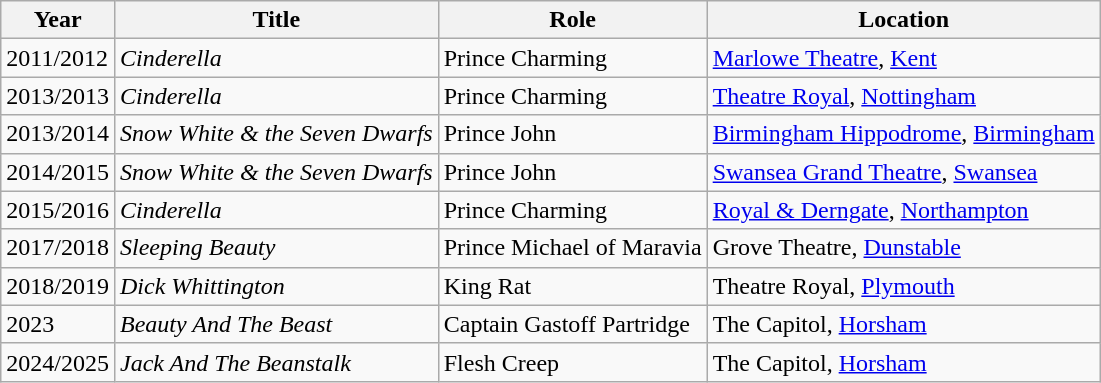<table class="wikitable sortable">
<tr>
<th>Year</th>
<th>Title</th>
<th>Role</th>
<th>Location</th>
</tr>
<tr>
<td>2011/2012</td>
<td><em>Cinderella</em></td>
<td>Prince Charming</td>
<td><a href='#'>Marlowe Theatre</a>, <a href='#'>Kent</a></td>
</tr>
<tr>
<td>2013/2013</td>
<td><em>Cinderella</em></td>
<td>Prince Charming</td>
<td><a href='#'>Theatre Royal</a>, <a href='#'>Nottingham</a></td>
</tr>
<tr>
<td>2013/2014</td>
<td><em>Snow White & the Seven Dwarfs</em></td>
<td>Prince John</td>
<td><a href='#'>Birmingham Hippodrome</a>, <a href='#'>Birmingham</a></td>
</tr>
<tr>
<td>2014/2015</td>
<td><em>Snow White & the Seven Dwarfs</em></td>
<td>Prince John</td>
<td><a href='#'>Swansea Grand Theatre</a>, <a href='#'>Swansea</a></td>
</tr>
<tr>
<td>2015/2016</td>
<td><em>Cinderella</em></td>
<td>Prince Charming</td>
<td><a href='#'>Royal & Derngate</a>, <a href='#'>Northampton</a></td>
</tr>
<tr>
<td>2017/2018</td>
<td><em>Sleeping Beauty</em></td>
<td>Prince Michael of Maravia</td>
<td>Grove Theatre, <a href='#'>Dunstable</a></td>
</tr>
<tr>
<td>2018/2019</td>
<td><em>Dick Whittington</em></td>
<td>King Rat</td>
<td>Theatre Royal, <a href='#'>Plymouth</a></td>
</tr>
<tr>
<td>2023</td>
<td><em>Beauty And The Beast</em></td>
<td>Captain Gastoff Partridge</td>
<td>The Capitol, <a href='#'>Horsham</a></td>
</tr>
<tr>
<td>2024/2025</td>
<td><em>Jack And The Beanstalk</em></td>
<td>Flesh Creep</td>
<td>The Capitol, <a href='#'>Horsham</a></td>
</tr>
</table>
